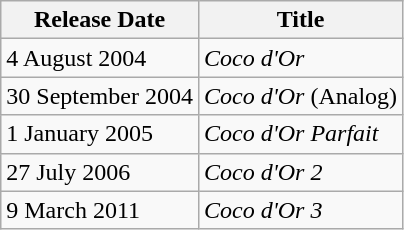<table class="wikitable">
<tr>
<th>Release Date</th>
<th>Title</th>
</tr>
<tr>
<td>4 August 2004</td>
<td><em>Coco d'Or</em></td>
</tr>
<tr>
<td>30 September 2004</td>
<td><em>Coco d'Or</em> (Analog)</td>
</tr>
<tr>
<td>1 January 2005</td>
<td><em>Coco d'Or Parfait</em></td>
</tr>
<tr>
<td>27 July 2006</td>
<td><em>Coco d'Or 2</em></td>
</tr>
<tr>
<td>9 March 2011</td>
<td><em>Coco d'Or 3</em></td>
</tr>
</table>
